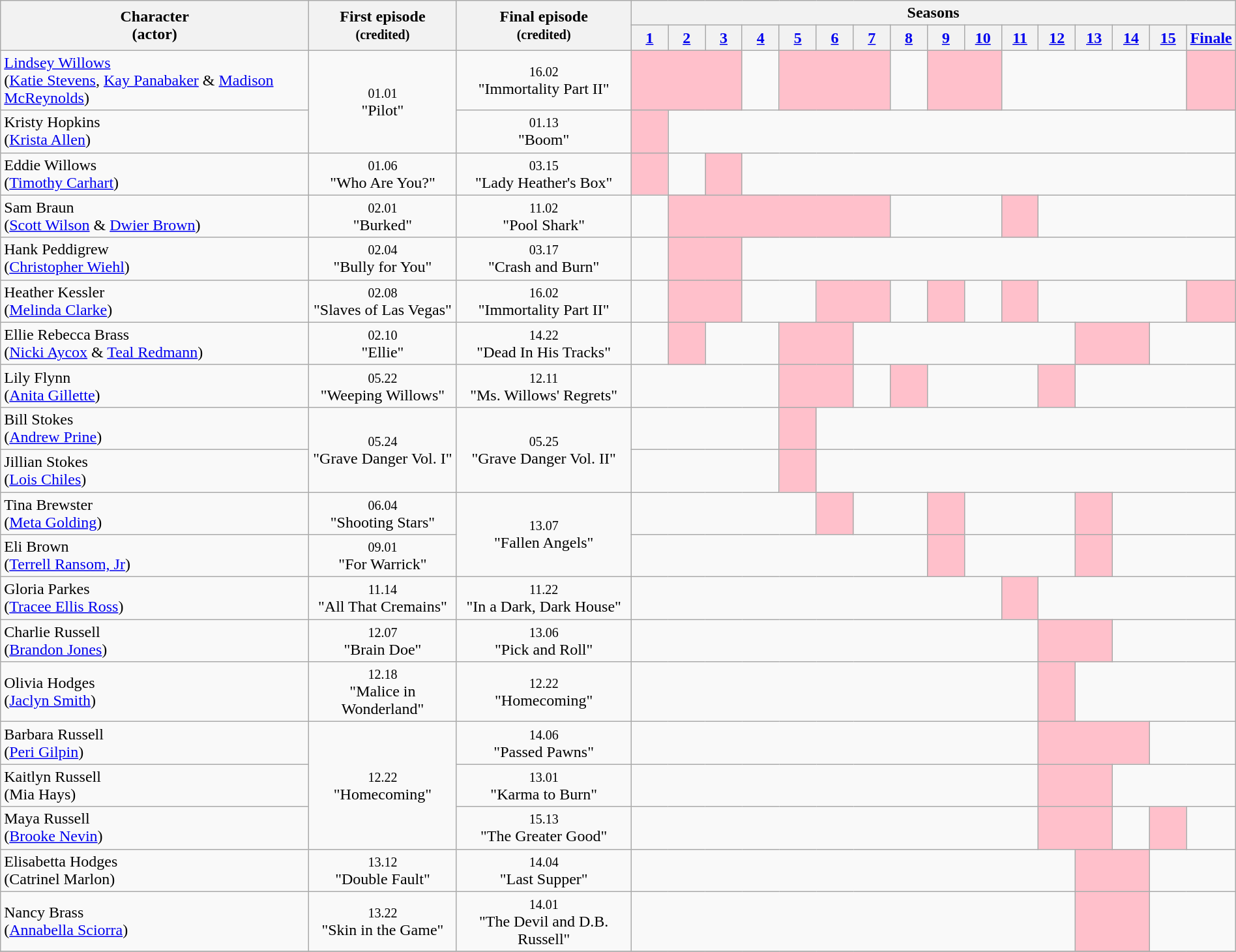<table class="wikitable sortable sticky-header-multi" style="width:100%;">
<tr>
<th rowspan="2">Character<br>(actor)</th>
<th class=unsortable rowspan="2">First episode<br><small>(credited)</small></th>
<th class=unsortable rowspan="2">Final episode<br><small>(credited)</small></th>
<th class=unsortable colspan="16">Seasons</th>
</tr>
<tr>
<th class=unsortable style="width:3%;"><a href='#'>1</a></th>
<th class=unsortable style="width:3%;"><a href='#'>2</a></th>
<th class=unsortable style="width:3%;"><a href='#'>3</a></th>
<th class=unsortable style="width:3%;"><a href='#'>4</a></th>
<th class=unsortable style="width:3%;"><a href='#'>5</a></th>
<th class=unsortable style="width:3%;"><a href='#'>6</a></th>
<th class=unsortable style="width:3%;"><a href='#'>7</a></th>
<th class=unsortable style="width:3%;"><a href='#'>8</a></th>
<th class=unsortable style="width:3%;"><a href='#'>9</a></th>
<th class=unsortable style="width:3%;"><a href='#'>10</a></th>
<th class=unsortable style="width:3%;"><a href='#'>11</a></th>
<th class=unsortable style="width:3%;"><a href='#'>12</a></th>
<th class=unsortable style="width:3%;"><a href='#'>13</a></th>
<th class=unsortable style="width:3%;"><a href='#'>14</a></th>
<th class=unsortable style="width:3%;"><a href='#'>15</a></th>
<th class=unsortable style="width:3%;"><a href='#'>Finale</a></th>
</tr>
<tr>
<td><a href='#'>Lindsey Willows</a><br>(<a href='#'>Katie Stevens</a>, <a href='#'>Kay Panabaker</a> & <a href='#'>Madison McReynolds</a>)</td>
<td rowspan="2" align="center"><small>01.01</small><br>"Pilot"</td>
<td align="center"><small>16.02</small><br>"Immortality Part II"</td>
<td colspan="3" align="center" style="background: pink"></td>
<td></td>
<td colspan="3" align="center" style="background: pink"></td>
<td></td>
<td colspan="2" align="center" style="background: pink"></td>
<td colspan="5"></td>
<td align="center" style="background: pink"></td>
</tr>
<tr>
<td>Kristy Hopkins<br>(<a href='#'>Krista Allen</a>)</td>
<td align="center"><small>01.13</small><br>"Boom"</td>
<td colspan="1" align="center" style="background: pink"></td>
<td colspan="15"></td>
</tr>
<tr>
<td>Eddie Willows<br>(<a href='#'>Timothy Carhart</a>)</td>
<td align="center"><small>01.06</small><br>"Who Are You?"</td>
<td align="center"><small>03.15</small><br>"Lady Heather's Box"</td>
<td colspan="1" align="center" style="background: pink"></td>
<td></td>
<td colspan="1" align="center" style="background: pink"></td>
<td colspan="13"></td>
</tr>
<tr>
<td>Sam Braun<br>(<a href='#'>Scott Wilson</a> & <a href='#'>Dwier Brown</a>)</td>
<td align="center"><small>02.01</small><br>"Burked"</td>
<td align="center"><small>11.02</small><br>"Pool Shark"</td>
<td></td>
<td colspan="6" align="center" style="background: pink"></td>
<td colspan="3"></td>
<td colspan="1" align="center" style="background: pink"></td>
<td colspan="9"></td>
</tr>
<tr>
<td>Hank Peddigrew<br>(<a href='#'>Christopher Wiehl</a>)</td>
<td align="center"><small>02.04</small><br>"Bully for You"</td>
<td align="center"><small>03.17</small><br>"Crash and Burn"</td>
<td></td>
<td colspan="2" align="center" style="background: pink"></td>
<td colspan="13"></td>
</tr>
<tr>
<td>Heather Kessler<br>(<a href='#'>Melinda Clarke</a>)</td>
<td align="center"><small>02.08</small><br>"Slaves of Las Vegas"</td>
<td align="center"><small>16.02</small><br>"Immortality Part II"</td>
<td></td>
<td colspan="2" align="center" style="background: pink"></td>
<td colspan="2"></td>
<td colspan="2" align="center" style="background: pink"></td>
<td></td>
<td colspan="1" align="center" style="background: pink"></td>
<td></td>
<td colspan="1" align="center" style="background: pink"></td>
<td colspan="4"></td>
<td align="center" style="background: pink"></td>
</tr>
<tr>
<td>Ellie Rebecca Brass<br>(<a href='#'>Nicki Aycox</a> & <a href='#'>Teal Redmann</a>)</td>
<td align="center"><small>02.10</small><br>"Ellie"</td>
<td align="center"><small>14.22</small><br>"Dead In His Tracks"</td>
<td></td>
<td colspan="1" align="center" style="background: pink"></td>
<td colspan="2"></td>
<td colspan="2" align="center" style="background: pink"></td>
<td colspan="6"></td>
<td colspan="2" align="center" style="background: pink"></td>
<td colspan="2"></td>
</tr>
<tr>
<td>Lily Flynn<br>(<a href='#'>Anita Gillette</a>)</td>
<td align="center"><small>05.22</small><br>"Weeping Willows"</td>
<td align="center"><small>12.11</small><br>"Ms. Willows' Regrets"</td>
<td colspan="4"></td>
<td colspan="2" align="center" style="background: pink"></td>
<td></td>
<td align="center" style="background: pink"></td>
<td colspan="3"></td>
<td align="center" style="background: pink"></td>
<td colspan="4"></td>
</tr>
<tr>
<td>Bill Stokes<br>(<a href='#'>Andrew Prine</a>)</td>
<td rowspan="2" align="center"><small>05.24</small><br>"Grave Danger Vol. I"</td>
<td rowspan="2" align="center"><small>05.25</small><br>"Grave Danger Vol. II"</td>
<td colspan="4"></td>
<td colspan="1" align="center" style="background: pink"></td>
<td colspan="11"></td>
</tr>
<tr>
<td>Jillian Stokes<br>(<a href='#'>Lois Chiles</a>)</td>
<td colspan="4"></td>
<td colspan="1" align="center" style="background: pink"></td>
<td colspan="11"></td>
</tr>
<tr>
<td>Tina Brewster<br>(<a href='#'>Meta Golding</a>)</td>
<td align="center"><small>06.04</small><br>"Shooting Stars"</td>
<td rowspan="2" align="center"><small>13.07</small><br>"Fallen Angels"</td>
<td colspan="5"></td>
<td colspan="1" align="center" style="background: pink"></td>
<td colspan="2"></td>
<td colspan="1" align="center" style="background: pink"></td>
<td colspan="3"></td>
<td colspan="1" align="center" style="background: pink"></td>
<td colspan="3"></td>
</tr>
<tr>
<td>Eli Brown<br>(<a href='#'>Terrell Ransom, Jr</a>)</td>
<td align="center"><small>09.01</small><br>"For Warrick"</td>
<td colspan="8"></td>
<td colspan="1" align="center" style="background: pink"></td>
<td colspan="3"></td>
<td colspan="1" align="center" style="background: pink"></td>
<td colspan="3"></td>
</tr>
<tr>
<td>Gloria Parkes<br>(<a href='#'>Tracee Ellis Ross</a>)</td>
<td align="center"><small>11.14</small><br>"All That Cremains"</td>
<td align="center"><small>11.22</small><br>"In a Dark, Dark House"</td>
<td colspan="10"></td>
<td colspan="1" align="center" style="background: pink"></td>
<td colspan="5"></td>
</tr>
<tr>
<td>Charlie Russell<br>(<a href='#'>Brandon Jones</a>)</td>
<td align="center"><small>12.07</small><br>"Brain Doe"</td>
<td align="center"><small>13.06</small><br>"Pick and Roll"</td>
<td colspan="11"></td>
<td colspan="2" align="center" style="background: pink"></td>
<td colspan="3"></td>
</tr>
<tr>
<td>Olivia Hodges<br>(<a href='#'>Jaclyn Smith</a>)</td>
<td align="center"><small>12.18</small><br>"Malice in Wonderland"</td>
<td align="center"><small>12.22</small><br>"Homecoming"</td>
<td colspan="11"></td>
<td colspan="1" align="center" style="background: pink"></td>
<td colspan="4"></td>
</tr>
<tr>
<td>Barbara Russell<br>(<a href='#'>Peri Gilpin</a>)</td>
<td rowspan="3" align="center"><small>12.22</small><br>"Homecoming"</td>
<td align="center"><small>14.06</small><br>"Passed Pawns"</td>
<td colspan="11"></td>
<td colspan="3" align="center" style="background: pink"></td>
<td colspan="2"></td>
</tr>
<tr>
<td>Kaitlyn Russell<br>(Mia Hays)</td>
<td align="center"><small>13.01</small><br>"Karma to Burn"</td>
<td colspan="11"></td>
<td colspan="2" align="center" style="background: pink"></td>
<td colspan="3"></td>
</tr>
<tr>
<td>Maya Russell<br>(<a href='#'>Brooke Nevin</a>)</td>
<td align="center"><small>15.13</small><br>"The Greater Good"</td>
<td colspan="11"></td>
<td colspan="2" align="center" style="background: pink"></td>
<td></td>
<td align="center" style="background: pink"></td>
<td></td>
</tr>
<tr>
<td>Elisabetta Hodges<br>(Catrinel Marlon)</td>
<td align="center"><small>13.12</small><br>"Double Fault"</td>
<td align="center"><small>14.04</small><br>"Last Supper"</td>
<td colspan="12"></td>
<td colspan="2" align="center" style="background: pink"></td>
<td colspan="2"></td>
</tr>
<tr>
<td>Nancy Brass<br>(<a href='#'>Annabella Sciorra</a>)</td>
<td align="center"><small>13.22</small><br>"Skin in the Game"</td>
<td align="center"><small>14.01</small><br>"The Devil and D.B. Russell"</td>
<td colspan="12"></td>
<td colspan="2" align="center" style="background: pink"></td>
<td colspan="2"></td>
</tr>
<tr>
</tr>
</table>
